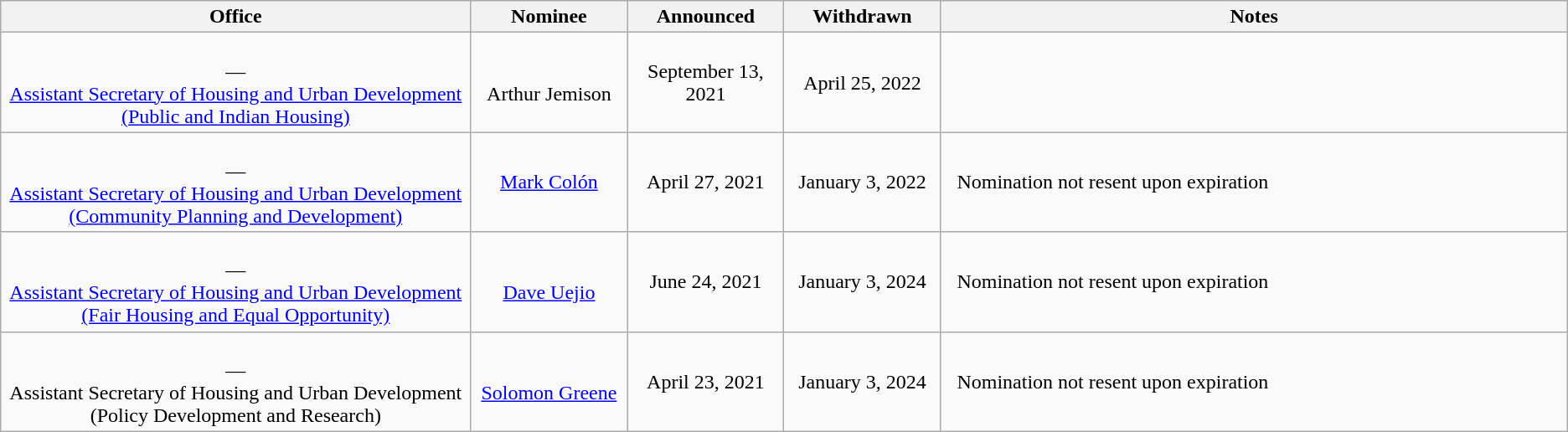<table class="wikitable sortable" style="text-align:center">
<tr>
<th style="width:30%;">Office</th>
<th style="width:10%;">Nominee</th>
<th style="width:10%;" data-sort-type="date">Announced</th>
<th style="width:10%;" data-sort-type="date">Withdrawn</th>
<th style="width:50%;">Notes</th>
</tr>
<tr>
<td><br>—<br><a href='#'>Assistant Secretary of Housing and Urban Development<br>(Public and Indian Housing)</a></td>
<td><br>Arthur Jemison</td>
<td>September 13, 2021</td>
<td>April 25, 2022</td>
<td style="text-align:left; padding:1%;"></td>
</tr>
<tr>
<td><br>—<br><a href='#'>Assistant Secretary of Housing and Urban Development<br>(Community Planning and Development)</a></td>
<td><a href='#'>Mark Colón</a></td>
<td>April 27, 2021</td>
<td>January 3, 2022</td>
<td style="text-align:left; padding:1%;">Nomination not resent upon expiration</td>
</tr>
<tr>
<td><br>—<br><a href='#'>Assistant Secretary of Housing and Urban Development<br>(Fair Housing and Equal Opportunity)</a></td>
<td><br><a href='#'>Dave Uejio</a></td>
<td>June 24, 2021</td>
<td>January 3, 2024</td>
<td style="text-align:left; padding:1%;">Nomination not resent upon expiration</td>
</tr>
<tr>
<td><br>—<br>Assistant Secretary of Housing and Urban Development<br>(Policy Development and Research)</td>
<td><br><a href='#'>Solomon Greene</a></td>
<td>April 23, 2021</td>
<td>January 3, 2024</td>
<td style="text-align:left; padding:1%;">Nomination not resent upon expiration</td>
</tr>
</table>
